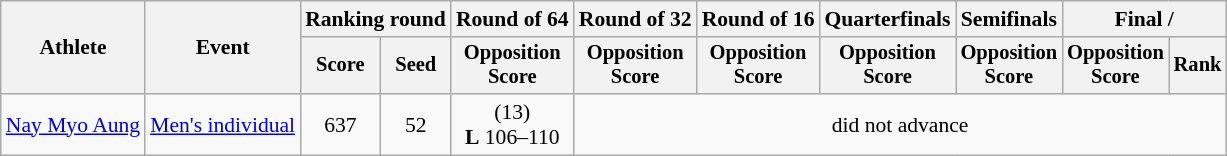<table class="wikitable" style="font-size:90%">
<tr>
<th rowspan="2">Athlete</th>
<th rowspan="2">Event</th>
<th colspan="2">Ranking round</th>
<th>Round of 64</th>
<th>Round of 32</th>
<th>Round of 16</th>
<th>Quarterfinals</th>
<th>Semifinals</th>
<th colspan="2">Final / </th>
</tr>
<tr style="font-size:95%">
<th>Score</th>
<th>Seed</th>
<th>Opposition<br>Score</th>
<th>Opposition<br>Score</th>
<th>Opposition<br>Score</th>
<th>Opposition<br>Score</th>
<th>Opposition<br>Score</th>
<th>Opposition<br>Score</th>
<th>Rank</th>
</tr>
<tr align=center>
<td align=left><a href='#'>Nay Myo Aung</a></td>
<td align=left><a href='#'>Men's individual</a></td>
<td>637</td>
<td>52</td>
<td> (13)<br><strong>L</strong> 106–110</td>
<td colspan=6>did not advance</td>
</tr>
</table>
